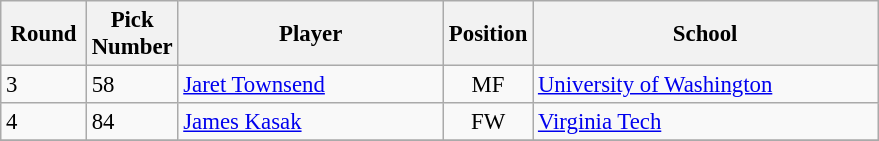<table class="wikitable" style="text-align:left; font-size:95%;">
<tr>
<th style="background:; width:50px;">Round</th>
<th style="background:; width:50px;">Pick Number</th>
<th style="background:; width:170px;">Player</th>
<th style="background:; width:50px;">Position</th>
<th style="background:; width:223px;">School</th>
</tr>
<tr>
<td>3</td>
<td>58</td>
<td> <a href='#'>Jaret Townsend</a></td>
<td align=center>MF</td>
<td><a href='#'>University of Washington</a></td>
</tr>
<tr>
<td>4</td>
<td>84</td>
<td> <a href='#'>James Kasak</a></td>
<td align=center>FW</td>
<td><a href='#'>Virginia Tech</a></td>
</tr>
<tr>
</tr>
</table>
